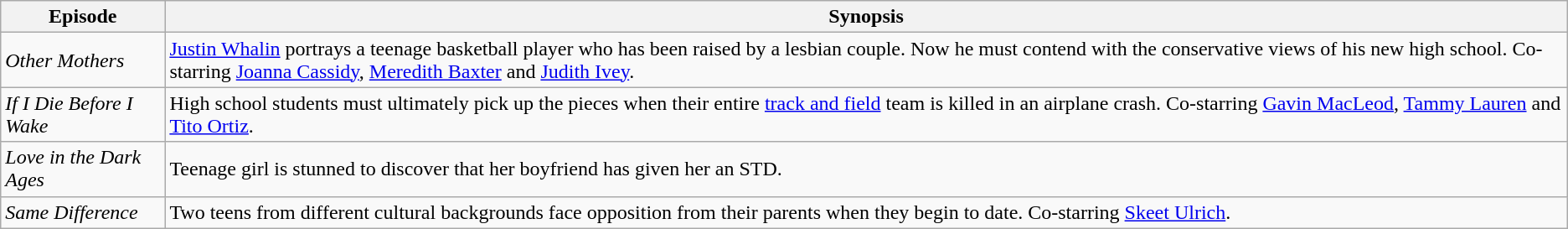<table class="wikitable sortable">
<tr>
<th>Episode</th>
<th>Synopsis</th>
</tr>
<tr>
<td><em>Other Mothers</em></td>
<td><a href='#'>Justin Whalin</a> portrays a teenage basketball player who has been raised by a lesbian couple. Now he must contend with the conservative views of his new high school. Co-starring <a href='#'>Joanna Cassidy</a>, <a href='#'>Meredith Baxter</a> and <a href='#'>Judith Ivey</a>.</td>
</tr>
<tr>
<td><em>If I Die Before I Wake</em></td>
<td>High school students must ultimately pick up the pieces when their entire <a href='#'>track and field</a> team is killed in an airplane crash. Co-starring <a href='#'>Gavin MacLeod</a>, <a href='#'>Tammy Lauren</a> and <a href='#'>Tito Ortiz</a>.</td>
</tr>
<tr>
<td><em>Love in the Dark Ages</em></td>
<td>Teenage girl is stunned to discover that her boyfriend has given her an STD.</td>
</tr>
<tr>
<td><em>Same Difference</em></td>
<td>Two teens from different cultural backgrounds face opposition from their parents when they begin to date. Co-starring <a href='#'>Skeet Ulrich</a>.</td>
</tr>
</table>
